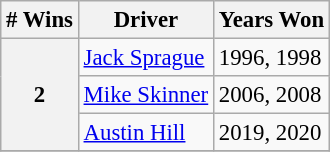<table class="wikitable" style="font-size: 95%;">
<tr>
<th># Wins</th>
<th>Driver</th>
<th>Years Won</th>
</tr>
<tr>
<th rowspan="3">2</th>
<td><a href='#'>Jack Sprague</a></td>
<td>1996, 1998</td>
</tr>
<tr>
<td><a href='#'>Mike Skinner</a></td>
<td>2006, 2008</td>
</tr>
<tr>
<td><a href='#'>Austin Hill</a></td>
<td>2019, 2020</td>
</tr>
<tr>
</tr>
</table>
